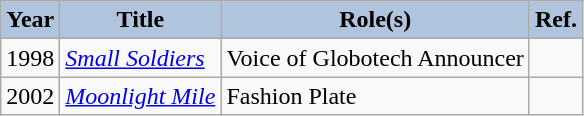<table class="wikitable sortable" font-size: 95%;">
<tr>
<th style="background: #B0C4DE;">Year</th>
<th style="background: #B0C4DE;">Title</th>
<th style="background: #B0C4DE;">Role(s)</th>
<th style="background: #B0C4DE;" class="unsortable">Ref.</th>
</tr>
<tr>
<td>1998</td>
<td><em><a href='#'>Small Soldiers</a></em></td>
<td>Voice of Globotech Announcer</td>
<td></td>
</tr>
<tr>
<td>2002</td>
<td><em><a href='#'>Moonlight Mile</a></em></td>
<td>Fashion Plate</td>
<td></td>
</tr>
</table>
